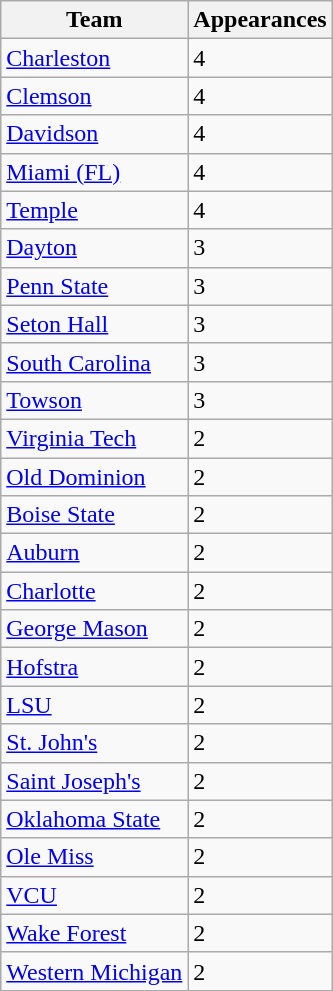<table class="wikitable sortable">
<tr>
<th>Team</th>
<th>Appearances</th>
</tr>
<tr>
<td><a href='#'>Charleston</a></td>
<td>4</td>
</tr>
<tr>
<td><a href='#'>Clemson</a></td>
<td>4</td>
</tr>
<tr>
<td><a href='#'>Davidson</a></td>
<td>4</td>
</tr>
<tr>
<td><a href='#'>Miami (FL)</a></td>
<td>4</td>
</tr>
<tr>
<td><a href='#'>Temple</a></td>
<td>4</td>
</tr>
<tr>
<td><a href='#'>Dayton</a></td>
<td>3</td>
</tr>
<tr>
<td><a href='#'>Penn State</a></td>
<td>3</td>
</tr>
<tr>
<td><a href='#'>Seton Hall</a></td>
<td>3</td>
</tr>
<tr>
<td><a href='#'>South Carolina</a></td>
<td>3</td>
</tr>
<tr>
<td><a href='#'>Towson</a></td>
<td>3</td>
</tr>
<tr>
<td><a href='#'>Virginia Tech</a></td>
<td>2</td>
</tr>
<tr>
<td><a href='#'>Old Dominion</a></td>
<td>2</td>
</tr>
<tr>
<td><a href='#'>Boise State</a></td>
<td>2</td>
</tr>
<tr>
<td><a href='#'>Auburn</a></td>
<td>2</td>
</tr>
<tr>
<td><a href='#'>Charlotte</a></td>
<td>2</td>
</tr>
<tr>
<td><a href='#'>George Mason</a></td>
<td>2</td>
</tr>
<tr>
<td><a href='#'>Hofstra</a></td>
<td>2</td>
</tr>
<tr>
<td><a href='#'>LSU</a></td>
<td>2</td>
</tr>
<tr>
<td><a href='#'>St. John's</a></td>
<td>2</td>
</tr>
<tr>
<td><a href='#'>Saint Joseph's</a></td>
<td>2</td>
</tr>
<tr>
<td><a href='#'>Oklahoma State</a></td>
<td>2</td>
</tr>
<tr>
<td><a href='#'>Ole Miss</a></td>
<td>2</td>
</tr>
<tr>
<td><a href='#'>VCU</a></td>
<td>2</td>
</tr>
<tr>
<td><a href='#'>Wake Forest</a></td>
<td>2</td>
</tr>
<tr>
<td><a href='#'>Western Michigan</a></td>
<td>2</td>
</tr>
</table>
